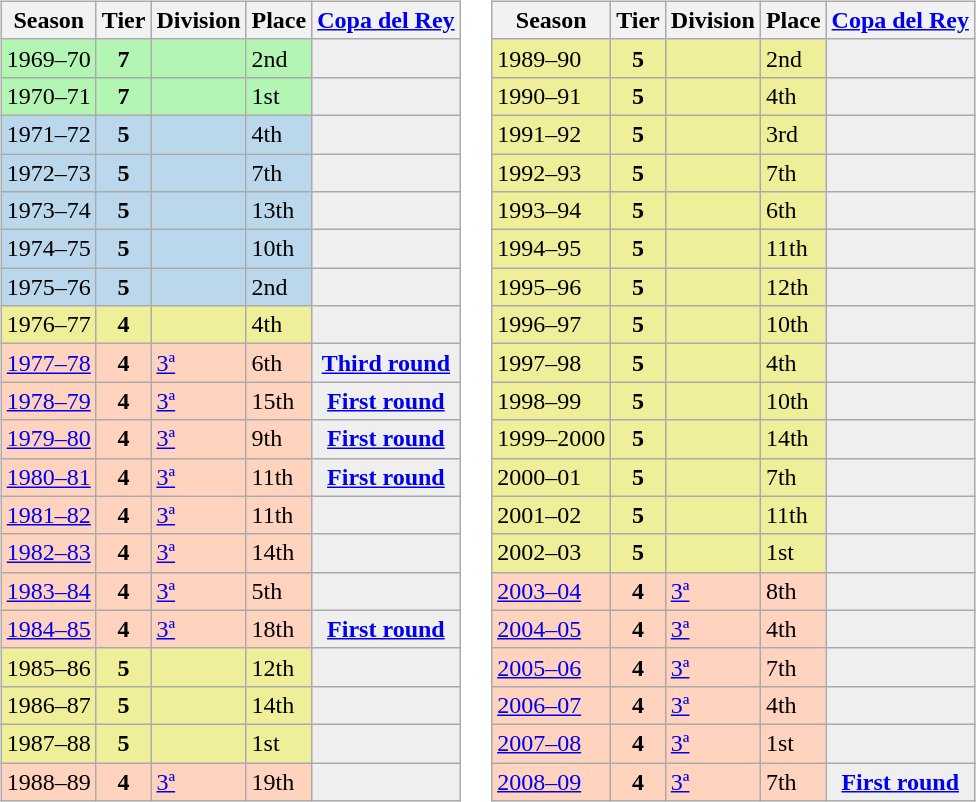<table>
<tr>
<td valign="top" width=0%><br><table class="wikitable">
<tr style="background:#f0f6fa;">
<th>Season</th>
<th>Tier</th>
<th>Division</th>
<th>Place</th>
<th><a href='#'>Copa del Rey</a></th>
</tr>
<tr>
<td style="background:#B3F5B3;">1969–70</td>
<th style="background:#B3F5B3;">7</th>
<td style="background:#B3F5B3;"></td>
<td style="background:#B3F5B3;">2nd</td>
<th style="background:#efefef;"></th>
</tr>
<tr>
<td style="background:#B3F5B3;">1970–71</td>
<th style="background:#B3F5B3;">7</th>
<td style="background:#B3F5B3;"></td>
<td style="background:#B3F5B3;">1st</td>
<th style="background:#efefef;"></th>
</tr>
<tr>
<td style="background:#BBD7EC;">1971–72</td>
<th style="background:#BBD7EC;">5</th>
<td style="background:#BBD7EC;"></td>
<td style="background:#BBD7EC;">4th</td>
<th style="background:#efefef;"></th>
</tr>
<tr>
<td style="background:#BBD7EC;">1972–73</td>
<th style="background:#BBD7EC;">5</th>
<td style="background:#BBD7EC;"></td>
<td style="background:#BBD7EC;">7th</td>
<th style="background:#efefef;"></th>
</tr>
<tr>
<td style="background:#BBD7EC;">1973–74</td>
<th style="background:#BBD7EC;">5</th>
<td style="background:#BBD7EC;"></td>
<td style="background:#BBD7EC;">13th</td>
<th style="background:#efefef;"></th>
</tr>
<tr>
<td style="background:#BBD7EC;">1974–75</td>
<th style="background:#BBD7EC;">5</th>
<td style="background:#BBD7EC;"></td>
<td style="background:#BBD7EC;">10th</td>
<th style="background:#efefef;"></th>
</tr>
<tr>
<td style="background:#BBD7EC;">1975–76</td>
<th style="background:#BBD7EC;">5</th>
<td style="background:#BBD7EC;"></td>
<td style="background:#BBD7EC;">2nd</td>
<th style="background:#efefef;"></th>
</tr>
<tr>
<td style="background:#EFEF99;">1976–77</td>
<th style="background:#EFEF99;">4</th>
<td style="background:#EFEF99;"></td>
<td style="background:#EFEF99;">4th</td>
<th style="background:#efefef;"></th>
</tr>
<tr>
<td style="background:#FFD3BD;"><a href='#'>1977–78</a></td>
<th style="background:#FFD3BD;">4</th>
<td style="background:#FFD3BD;"><a href='#'>3ª</a></td>
<td style="background:#FFD3BD;">6th</td>
<th style="background:#efefef;"><a href='#'>Third round</a></th>
</tr>
<tr>
<td style="background:#FFD3BD;"><a href='#'>1978–79</a></td>
<th style="background:#FFD3BD;">4</th>
<td style="background:#FFD3BD;"><a href='#'>3ª</a></td>
<td style="background:#FFD3BD;">15th</td>
<th style="background:#efefef;"><a href='#'>First round</a></th>
</tr>
<tr>
<td style="background:#FFD3BD;"><a href='#'>1979–80</a></td>
<th style="background:#FFD3BD;">4</th>
<td style="background:#FFD3BD;"><a href='#'>3ª</a></td>
<td style="background:#FFD3BD;">9th</td>
<th style="background:#efefef;"><a href='#'>First round</a></th>
</tr>
<tr>
<td style="background:#FFD3BD;"><a href='#'>1980–81</a></td>
<th style="background:#FFD3BD;">4</th>
<td style="background:#FFD3BD;"><a href='#'>3ª</a></td>
<td style="background:#FFD3BD;">11th</td>
<th style="background:#efefef;"><a href='#'>First round</a></th>
</tr>
<tr>
<td style="background:#FFD3BD;"><a href='#'>1981–82</a></td>
<th style="background:#FFD3BD;">4</th>
<td style="background:#FFD3BD;"><a href='#'>3ª</a></td>
<td style="background:#FFD3BD;">11th</td>
<th style="background:#efefef;"></th>
</tr>
<tr>
<td style="background:#FFD3BD;"><a href='#'>1982–83</a></td>
<th style="background:#FFD3BD;">4</th>
<td style="background:#FFD3BD;"><a href='#'>3ª</a></td>
<td style="background:#FFD3BD;">14th</td>
<th style="background:#efefef;"></th>
</tr>
<tr>
<td style="background:#FFD3BD;"><a href='#'>1983–84</a></td>
<th style="background:#FFD3BD;">4</th>
<td style="background:#FFD3BD;"><a href='#'>3ª</a></td>
<td style="background:#FFD3BD;">5th</td>
<td style="background:#efefef;"></td>
</tr>
<tr>
<td style="background:#FFD3BD;"><a href='#'>1984–85</a></td>
<th style="background:#FFD3BD;">4</th>
<td style="background:#FFD3BD;"><a href='#'>3ª</a></td>
<td style="background:#FFD3BD;">18th</td>
<th style="background:#efefef;"><a href='#'>First round</a></th>
</tr>
<tr>
<td style="background:#EFEF99;">1985–86</td>
<th style="background:#EFEF99;">5</th>
<td style="background:#EFEF99;"></td>
<td style="background:#EFEF99;">12th</td>
<th style="background:#efefef;"></th>
</tr>
<tr>
<td style="background:#EFEF99;">1986–87</td>
<th style="background:#EFEF99;">5</th>
<td style="background:#EFEF99;"></td>
<td style="background:#EFEF99;">14th</td>
<th style="background:#efefef;"></th>
</tr>
<tr>
<td style="background:#EFEF99;">1987–88</td>
<th style="background:#EFEF99;">5</th>
<td style="background:#EFEF99;"></td>
<td style="background:#EFEF99;">1st</td>
<th style="background:#efefef;"></th>
</tr>
<tr>
<td style="background:#FFD3BD;">1988–89</td>
<th style="background:#FFD3BD;">4</th>
<td style="background:#FFD3BD;"><a href='#'>3ª</a></td>
<td style="background:#FFD3BD;">19th</td>
<th style="background:#efefef;"></th>
</tr>
</table>
</td>
<td valign="top" width=0%><br><table class="wikitable">
<tr style="background:#f0f6fa;">
<th>Season</th>
<th>Tier</th>
<th>Division</th>
<th>Place</th>
<th><a href='#'>Copa del Rey</a></th>
</tr>
<tr>
<td style="background:#EFEF99;">1989–90</td>
<th style="background:#EFEF99;">5</th>
<td style="background:#EFEF99;"></td>
<td style="background:#EFEF99;">2nd</td>
<th style="background:#efefef;"></th>
</tr>
<tr>
<td style="background:#EFEF99;">1990–91</td>
<th style="background:#EFEF99;">5</th>
<td style="background:#EFEF99;"></td>
<td style="background:#EFEF99;">4th</td>
<th style="background:#efefef;"></th>
</tr>
<tr>
<td style="background:#EFEF99;">1991–92</td>
<th style="background:#EFEF99;">5</th>
<td style="background:#EFEF99;"></td>
<td style="background:#EFEF99;">3rd</td>
<th style="background:#efefef;"></th>
</tr>
<tr>
<td style="background:#EFEF99;">1992–93</td>
<th style="background:#EFEF99;">5</th>
<td style="background:#EFEF99;"></td>
<td style="background:#EFEF99;">7th</td>
<th style="background:#efefef;"></th>
</tr>
<tr>
<td style="background:#EFEF99;">1993–94</td>
<th style="background:#EFEF99;">5</th>
<td style="background:#EFEF99;"></td>
<td style="background:#EFEF99;">6th</td>
<th style="background:#efefef;"></th>
</tr>
<tr>
<td style="background:#EFEF99;">1994–95</td>
<th style="background:#EFEF99;">5</th>
<td style="background:#EFEF99;"></td>
<td style="background:#EFEF99;">11th</td>
<th style="background:#efefef;"></th>
</tr>
<tr>
<td style="background:#EFEF99;">1995–96</td>
<th style="background:#EFEF99;">5</th>
<td style="background:#EFEF99;"></td>
<td style="background:#EFEF99;">12th</td>
<th style="background:#efefef;"></th>
</tr>
<tr>
<td style="background:#EFEF99;">1996–97</td>
<th style="background:#EFEF99;">5</th>
<td style="background:#EFEF99;"></td>
<td style="background:#EFEF99;">10th</td>
<th style="background:#efefef;"></th>
</tr>
<tr>
<td style="background:#EFEF99;">1997–98</td>
<th style="background:#EFEF99;">5</th>
<td style="background:#EFEF99;"></td>
<td style="background:#EFEF99;">4th</td>
<th style="background:#efefef;"></th>
</tr>
<tr>
<td style="background:#EFEF99;">1998–99</td>
<th style="background:#EFEF99;">5</th>
<td style="background:#EFEF99;"></td>
<td style="background:#EFEF99;">10th</td>
<th style="background:#efefef;"></th>
</tr>
<tr>
<td style="background:#EFEF99;">1999–2000</td>
<th style="background:#EFEF99;">5</th>
<td style="background:#EFEF99;"></td>
<td style="background:#EFEF99;">14th</td>
<th style="background:#efefef;"></th>
</tr>
<tr>
<td style="background:#EFEF99;">2000–01</td>
<th style="background:#EFEF99;">5</th>
<td style="background:#EFEF99;"></td>
<td style="background:#EFEF99;">7th</td>
<th style="background:#efefef;"></th>
</tr>
<tr>
<td style="background:#EFEF99;">2001–02</td>
<th style="background:#EFEF99;">5</th>
<td style="background:#EFEF99;"></td>
<td style="background:#EFEF99;">11th</td>
<th style="background:#efefef;"></th>
</tr>
<tr>
<td style="background:#EFEF99;">2002–03</td>
<th style="background:#EFEF99;">5</th>
<td style="background:#EFEF99;"></td>
<td style="background:#EFEF99;">1st</td>
<th style="background:#efefef;"></th>
</tr>
<tr>
<td style="background:#FFD3BD;"><a href='#'>2003–04</a></td>
<th style="background:#FFD3BD;">4</th>
<td style="background:#FFD3BD;"><a href='#'>3ª</a></td>
<td style="background:#FFD3BD;">8th</td>
<th style="background:#efefef;"></th>
</tr>
<tr>
<td style="background:#FFD3BD;"><a href='#'>2004–05</a></td>
<th style="background:#FFD3BD;">4</th>
<td style="background:#FFD3BD;"><a href='#'>3ª</a></td>
<td style="background:#FFD3BD;">4th</td>
<td style="background:#efefef;"></td>
</tr>
<tr>
<td style="background:#FFD3BD;"><a href='#'>2005–06</a></td>
<th style="background:#FFD3BD;">4</th>
<td style="background:#FFD3BD;"><a href='#'>3ª</a></td>
<td style="background:#FFD3BD;">7th</td>
<td style="background:#efefef;"></td>
</tr>
<tr>
<td style="background:#FFD3BD;"><a href='#'>2006–07</a></td>
<th style="background:#FFD3BD;">4</th>
<td style="background:#FFD3BD;"><a href='#'>3ª</a></td>
<td style="background:#FFD3BD;">4th</td>
<td style="background:#efefef;"></td>
</tr>
<tr>
<td style="background:#FFD3BD;"><a href='#'>2007–08</a></td>
<th style="background:#FFD3BD;">4</th>
<td style="background:#FFD3BD;"><a href='#'>3ª</a></td>
<td style="background:#FFD3BD;">1st</td>
<th style="background:#efefef;"></th>
</tr>
<tr>
<td style="background:#FFD3BD;"><a href='#'>2008–09</a></td>
<th style="background:#FFD3BD;">4</th>
<td style="background:#FFD3BD;"><a href='#'>3ª</a></td>
<td style="background:#FFD3BD;">7th</td>
<th style="background:#efefef;"><a href='#'>First round</a></th>
</tr>
</table>
</td>
</tr>
</table>
